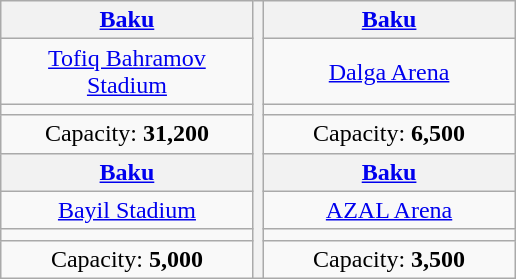<table class=wikitable style="text-align:center;margin:1em auto;">
<tr>
<th width=160><a href='#'>Baku</a></th>
<th rowspan=8><br></th>
<th width=160><a href='#'>Baku</a></th>
</tr>
<tr>
<td><a href='#'>Tofiq Bahramov Stadium</a></td>
<td><a href='#'>Dalga Arena</a></td>
</tr>
<tr>
<td></td>
<td></td>
</tr>
<tr>
<td>Capacity: <strong>31,200</strong></td>
<td>Capacity: <strong>6,500</strong></td>
</tr>
<tr>
<th width=160><a href='#'>Baku</a></th>
<th><a href='#'>Baku</a></th>
</tr>
<tr>
<td><a href='#'>Bayil Stadium</a></td>
<td><a href='#'>AZAL Arena</a></td>
</tr>
<tr>
<td></td>
<td></td>
</tr>
<tr>
<td>Capacity: <strong>5,000</strong></td>
<td>Capacity: <strong>3,500</strong></td>
</tr>
</table>
